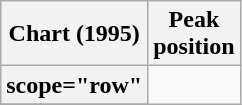<table class="wikitable sortable plainrowheaders">
<tr>
<th scope="col">Chart (1995)</th>
<th scope="col">Peak<br>position</th>
</tr>
<tr>
<th>scope="row"</th>
</tr>
<tr>
</tr>
</table>
